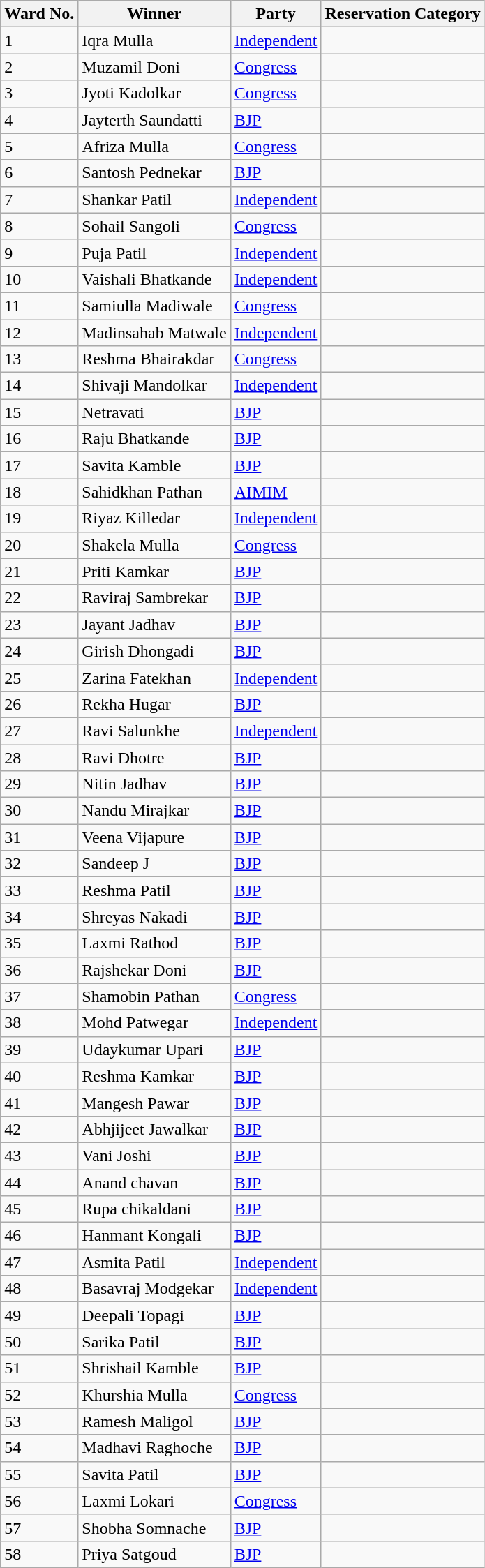<table class="wikitable sortable">
<tr>
<th>Ward No.</th>
<th>Winner</th>
<th>Party</th>
<th>Reservation Category</th>
</tr>
<tr>
<td>1</td>
<td>Iqra Mulla</td>
<td><a href='#'>Independent</a></td>
<td></td>
</tr>
<tr>
<td>2</td>
<td>Muzamil Doni</td>
<td><a href='#'>Congress</a></td>
<td></td>
</tr>
<tr>
<td>3</td>
<td>Jyoti Kadolkar</td>
<td><a href='#'>Congress</a></td>
<td></td>
</tr>
<tr>
<td>4</td>
<td>Jayterth Saundatti</td>
<td><a href='#'>BJP</a></td>
<td></td>
</tr>
<tr>
<td>5</td>
<td>Afriza Mulla</td>
<td><a href='#'>Congress</a></td>
<td></td>
</tr>
<tr>
<td>6</td>
<td>Santosh Pednekar</td>
<td><a href='#'>BJP</a></td>
<td></td>
</tr>
<tr>
<td>7</td>
<td>Shankar Patil</td>
<td><a href='#'>Independent</a></td>
<td></td>
</tr>
<tr>
<td>8</td>
<td>Sohail Sangoli</td>
<td><a href='#'>Congress</a></td>
<td></td>
</tr>
<tr>
<td>9</td>
<td>Puja Patil</td>
<td><a href='#'>Independent</a></td>
<td></td>
</tr>
<tr>
<td>10</td>
<td>Vaishali Bhatkande</td>
<td><a href='#'>Independent</a></td>
<td></td>
</tr>
<tr>
<td>11</td>
<td>Samiulla Madiwale</td>
<td><a href='#'>Congress</a></td>
<td></td>
</tr>
<tr>
<td>12</td>
<td>Madinsahab Matwale</td>
<td><a href='#'>Independent</a></td>
<td></td>
</tr>
<tr>
<td>13</td>
<td>Reshma Bhairakdar</td>
<td><a href='#'>Congress</a></td>
<td></td>
</tr>
<tr>
<td>14</td>
<td>Shivaji Mandolkar</td>
<td><a href='#'>Independent</a></td>
<td></td>
</tr>
<tr>
<td>15</td>
<td>Netravati</td>
<td><a href='#'>BJP</a></td>
<td></td>
</tr>
<tr>
<td>16</td>
<td>Raju Bhatkande</td>
<td><a href='#'>BJP</a></td>
<td></td>
</tr>
<tr>
<td>17</td>
<td>Savita Kamble</td>
<td><a href='#'>BJP</a></td>
<td></td>
</tr>
<tr>
<td>18</td>
<td>Sahidkhan Pathan</td>
<td><a href='#'>AIMIM</a></td>
<td></td>
</tr>
<tr>
<td>19</td>
<td>Riyaz Killedar</td>
<td><a href='#'>Independent</a></td>
<td></td>
</tr>
<tr>
<td>20</td>
<td>Shakela Mulla</td>
<td><a href='#'>Congress</a></td>
<td></td>
</tr>
<tr>
<td>21</td>
<td>Priti Kamkar</td>
<td><a href='#'>BJP</a></td>
<td></td>
</tr>
<tr>
<td>22</td>
<td>Raviraj Sambrekar</td>
<td><a href='#'>BJP</a></td>
<td></td>
</tr>
<tr>
<td>23</td>
<td>Jayant Jadhav</td>
<td><a href='#'>BJP</a></td>
<td></td>
</tr>
<tr>
<td>24</td>
<td>Girish Dhongadi</td>
<td><a href='#'>BJP</a></td>
<td></td>
</tr>
<tr>
<td>25</td>
<td>Zarina Fatekhan</td>
<td><a href='#'>Independent</a></td>
<td></td>
</tr>
<tr>
<td>26</td>
<td>Rekha Hugar</td>
<td><a href='#'>BJP</a></td>
<td></td>
</tr>
<tr>
<td>27</td>
<td>Ravi Salunkhe</td>
<td><a href='#'>Independent</a></td>
<td></td>
</tr>
<tr>
<td>28</td>
<td>Ravi Dhotre</td>
<td><a href='#'>BJP</a></td>
<td></td>
</tr>
<tr>
<td>29</td>
<td>Nitin Jadhav</td>
<td><a href='#'>BJP</a></td>
<td></td>
</tr>
<tr>
<td>30</td>
<td>Nandu Mirajkar</td>
<td><a href='#'>BJP</a></td>
<td></td>
</tr>
<tr>
<td>31</td>
<td>Veena Vijapure</td>
<td><a href='#'>BJP</a></td>
<td></td>
</tr>
<tr>
<td>32</td>
<td>Sandeep J</td>
<td><a href='#'>BJP</a></td>
<td></td>
</tr>
<tr>
<td>33</td>
<td>Reshma Patil</td>
<td><a href='#'>BJP</a></td>
<td></td>
</tr>
<tr>
<td>34</td>
<td>Shreyas Nakadi</td>
<td><a href='#'>BJP</a></td>
<td></td>
</tr>
<tr>
<td>35</td>
<td>Laxmi Rathod</td>
<td><a href='#'>BJP</a></td>
<td></td>
</tr>
<tr>
<td>36</td>
<td>Rajshekar Doni</td>
<td><a href='#'>BJP</a></td>
<td></td>
</tr>
<tr>
<td>37</td>
<td>Shamobin Pathan</td>
<td><a href='#'>Congress</a></td>
<td></td>
</tr>
<tr>
<td>38</td>
<td>Mohd Patwegar</td>
<td><a href='#'>Independent</a></td>
<td></td>
</tr>
<tr>
<td>39</td>
<td>Udaykumar Upari</td>
<td><a href='#'>BJP</a></td>
<td></td>
</tr>
<tr>
<td>40</td>
<td>Reshma Kamkar</td>
<td><a href='#'>BJP</a></td>
<td></td>
</tr>
<tr>
<td>41</td>
<td>Mangesh Pawar</td>
<td><a href='#'>BJP</a></td>
<td></td>
</tr>
<tr>
<td>42</td>
<td>Abhjijeet Jawalkar</td>
<td><a href='#'>BJP</a></td>
<td></td>
</tr>
<tr>
<td>43</td>
<td>Vani Joshi</td>
<td><a href='#'>BJP</a></td>
<td></td>
</tr>
<tr>
<td>44</td>
<td>Anand chavan</td>
<td><a href='#'>BJP</a></td>
<td></td>
</tr>
<tr>
<td>45</td>
<td>Rupa chikaldani</td>
<td><a href='#'>BJP</a></td>
<td></td>
</tr>
<tr>
<td>46</td>
<td>Hanmant Kongali</td>
<td><a href='#'>BJP</a></td>
<td></td>
</tr>
<tr>
<td>47</td>
<td>Asmita Patil</td>
<td><a href='#'>Independent</a></td>
<td></td>
</tr>
<tr>
<td>48</td>
<td>Basavraj Modgekar</td>
<td><a href='#'>Independent</a></td>
<td></td>
</tr>
<tr>
<td>49</td>
<td>Deepali Topagi</td>
<td><a href='#'>BJP</a></td>
<td></td>
</tr>
<tr>
<td>50</td>
<td>Sarika Patil</td>
<td><a href='#'>BJP</a></td>
<td></td>
</tr>
<tr>
<td>51</td>
<td>Shrishail Kamble</td>
<td><a href='#'>BJP</a></td>
<td></td>
</tr>
<tr>
<td>52</td>
<td>Khurshia Mulla</td>
<td><a href='#'>Congress</a></td>
<td></td>
</tr>
<tr>
<td>53</td>
<td>Ramesh Maligol</td>
<td><a href='#'>BJP</a></td>
<td></td>
</tr>
<tr>
<td>54</td>
<td>Madhavi Raghoche</td>
<td><a href='#'>BJP</a></td>
<td></td>
</tr>
<tr>
<td>55</td>
<td>Savita Patil</td>
<td><a href='#'>BJP</a></td>
<td></td>
</tr>
<tr>
<td>56</td>
<td>Laxmi Lokari</td>
<td><a href='#'>Congress</a></td>
<td></td>
</tr>
<tr>
<td>57</td>
<td>Shobha Somnache</td>
<td><a href='#'>BJP</a></td>
<td></td>
</tr>
<tr>
<td>58</td>
<td>Priya Satgoud</td>
<td><a href='#'>BJP</a></td>
<td></td>
</tr>
</table>
